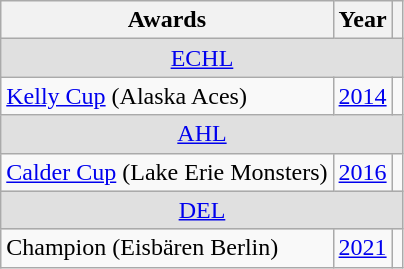<table class="wikitable">
<tr>
<th>Awards</th>
<th>Year</th>
<th></th>
</tr>
<tr ALIGN="center" bgcolor="#e0e0e0">
<td colspan="3"><a href='#'>ECHL</a></td>
</tr>
<tr>
<td><a href='#'>Kelly Cup</a> (Alaska Aces)</td>
<td><a href='#'>2014</a></td>
<td></td>
</tr>
<tr ALIGN="center" bgcolor="#e0e0e0">
<td colspan="3"><a href='#'>AHL</a></td>
</tr>
<tr>
<td><a href='#'>Calder Cup</a> (Lake Erie Monsters)</td>
<td><a href='#'>2016</a></td>
<td></td>
</tr>
<tr ALIGN="center" bgcolor="#e0e0e0">
<td colspan="3"><a href='#'>DEL</a></td>
</tr>
<tr>
<td>Champion (Eisbären Berlin)</td>
<td><a href='#'>2021</a></td>
<td></td>
</tr>
</table>
